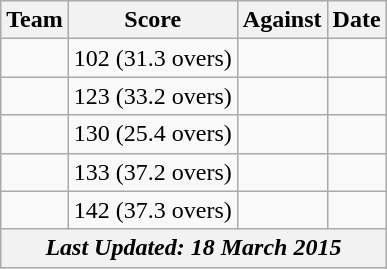<table class="wikitable sortable" style="text-align:center">
<tr>
<th>Team</th>
<th>Score</th>
<th>Against</th>
<th class="unsortable">Date</th>
</tr>
<tr>
<td style="text-align:left"></td>
<td style="text-align:left">102 (31.3 overs)</td>
<td style="text-align:left"></td>
<td></td>
</tr>
<tr>
<td style="text-align:left"></td>
<td style="text-align:left">123 (33.2 overs)</td>
<td style="text-align:left"></td>
<td></td>
</tr>
<tr>
<td style="text-align:left"></td>
<td style="text-align:left">130 (25.4 overs)</td>
<td style="text-align:left"></td>
<td></td>
</tr>
<tr>
<td style="text-align:left"></td>
<td style="text-align:left">133 (37.2 overs)</td>
<td style="text-align:left"></td>
<td></td>
</tr>
<tr>
<td style="text-align:left"></td>
<td style="text-align:left">142 (37.3 overs)</td>
<td style="text-align:left"></td>
<td></td>
</tr>
<tr>
<th colspan=4><em>Last Updated: 18 March 2015</em></th>
</tr>
</table>
